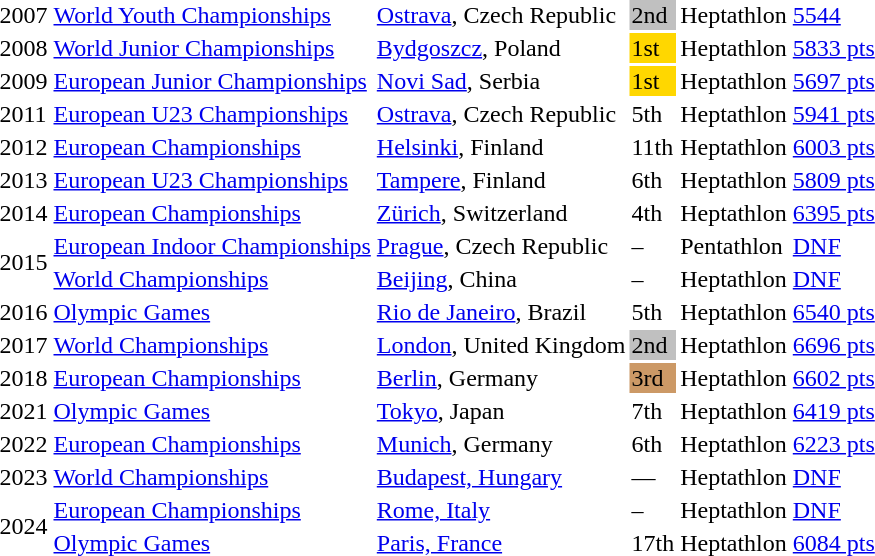<table>
<tr>
<td>2007</td>
<td><a href='#'>World Youth Championships</a></td>
<td><a href='#'>Ostrava</a>, Czech Republic</td>
<td bgcolor=silver>2nd</td>
<td>Heptathlon</td>
<td><a href='#'>5544</a> </td>
</tr>
<tr>
<td>2008</td>
<td><a href='#'>World Junior Championships</a></td>
<td><a href='#'>Bydgoszcz</a>, Poland</td>
<td bgcolor=gold>1st</td>
<td>Heptathlon</td>
<td><a href='#'>5833 pts</a> </td>
</tr>
<tr>
<td>2009</td>
<td><a href='#'>European Junior Championships</a></td>
<td><a href='#'>Novi Sad</a>, Serbia</td>
<td bgcolor=gold>1st</td>
<td>Heptathlon</td>
<td><a href='#'>5697 pts</a> </td>
</tr>
<tr>
<td>2011</td>
<td><a href='#'>European U23 Championships</a></td>
<td><a href='#'>Ostrava</a>, Czech Republic</td>
<td>5th</td>
<td>Heptathlon</td>
<td><a href='#'>5941 pts</a> </td>
</tr>
<tr>
<td>2012</td>
<td><a href='#'>European Championships</a></td>
<td><a href='#'>Helsinki</a>, Finland</td>
<td>11th</td>
<td>Heptathlon</td>
<td><a href='#'>6003 pts</a></td>
</tr>
<tr>
<td>2013</td>
<td><a href='#'>European U23 Championships</a></td>
<td><a href='#'>Tampere</a>, Finland</td>
<td>6th</td>
<td>Heptathlon</td>
<td><a href='#'>5809 pts</a></td>
</tr>
<tr>
<td>2014</td>
<td><a href='#'>European Championships</a></td>
<td><a href='#'>Zürich</a>, Switzerland</td>
<td>4th</td>
<td>Heptathlon</td>
<td><a href='#'>6395 pts</a> </td>
</tr>
<tr>
<td rowspan=2>2015</td>
<td><a href='#'>European Indoor Championships</a></td>
<td><a href='#'>Prague</a>, Czech Republic</td>
<td>–</td>
<td>Pentathlon</td>
<td><a href='#'>DNF</a></td>
</tr>
<tr>
<td><a href='#'>World Championships</a></td>
<td><a href='#'>Beijing</a>, China</td>
<td>–</td>
<td>Heptathlon</td>
<td><a href='#'>DNF</a></td>
</tr>
<tr>
<td>2016</td>
<td><a href='#'>Olympic Games</a></td>
<td><a href='#'>Rio de Janeiro</a>, Brazil</td>
<td>5th</td>
<td>Heptathlon</td>
<td><a href='#'>6540 pts</a></td>
</tr>
<tr>
<td>2017</td>
<td><a href='#'>World Championships</a></td>
<td><a href='#'>London</a>, United Kingdom</td>
<td bgcolor=silver>2nd</td>
<td>Heptathlon</td>
<td><a href='#'>6696 pts</a></td>
</tr>
<tr>
<td>2018</td>
<td><a href='#'>European Championships</a></td>
<td><a href='#'>Berlin</a>, Germany</td>
<td bgcolor=cc9966>3rd</td>
<td>Heptathlon</td>
<td><a href='#'>6602 pts</a></td>
</tr>
<tr>
<td>2021</td>
<td><a href='#'>Olympic Games</a></td>
<td><a href='#'>Tokyo</a>, Japan</td>
<td>7th</td>
<td>Heptathlon</td>
<td><a href='#'>6419 pts</a></td>
</tr>
<tr>
<td>2022</td>
<td><a href='#'>European Championships</a></td>
<td><a href='#'>Munich</a>, Germany</td>
<td>6th</td>
<td>Heptathlon</td>
<td><a href='#'>6223 pts</a></td>
</tr>
<tr>
<td>2023</td>
<td><a href='#'>World Championships</a></td>
<td><a href='#'>Budapest, Hungary</a></td>
<td>—</td>
<td>Heptathlon</td>
<td><a href='#'>DNF</a></td>
</tr>
<tr>
<td rowspan=2>2024</td>
<td><a href='#'>European Championships</a></td>
<td><a href='#'>Rome, Italy</a></td>
<td>–</td>
<td>Heptathlon</td>
<td><a href='#'>DNF</a></td>
</tr>
<tr>
<td><a href='#'>Olympic Games</a></td>
<td><a href='#'>Paris, France</a></td>
<td>17th</td>
<td>Heptathlon</td>
<td><a href='#'>6084 pts</a></td>
</tr>
</table>
